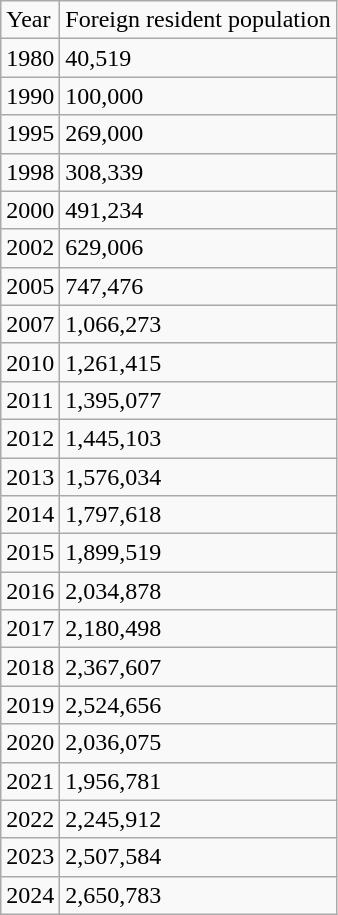<table class="wikitable">
<tr>
<td>Year</td>
<td>Foreign resident population</td>
</tr>
<tr>
<td>1980</td>
<td>40,519</td>
</tr>
<tr>
<td>1990</td>
<td>100,000</td>
</tr>
<tr>
<td>1995</td>
<td>269,000</td>
</tr>
<tr>
<td>1998</td>
<td>308,339</td>
</tr>
<tr>
<td>2000</td>
<td>491,234</td>
</tr>
<tr>
<td>2002</td>
<td>629,006</td>
</tr>
<tr>
<td>2005</td>
<td>747,476</td>
</tr>
<tr>
<td>2007</td>
<td>1,066,273</td>
</tr>
<tr>
<td>2010</td>
<td>1,261,415</td>
</tr>
<tr>
<td>2011</td>
<td>1,395,077</td>
</tr>
<tr>
<td>2012</td>
<td>1,445,103</td>
</tr>
<tr>
<td>2013</td>
<td>1,576,034</td>
</tr>
<tr>
<td>2014</td>
<td>1,797,618</td>
</tr>
<tr>
<td>2015</td>
<td>1,899,519</td>
</tr>
<tr>
<td>2016</td>
<td>2,034,878</td>
</tr>
<tr>
<td>2017</td>
<td>2,180,498</td>
</tr>
<tr>
<td>2018</td>
<td>2,367,607</td>
</tr>
<tr>
<td>2019</td>
<td>2,524,656</td>
</tr>
<tr>
<td>2020</td>
<td>2,036,075</td>
</tr>
<tr>
<td>2021</td>
<td>1,956,781</td>
</tr>
<tr>
<td>2022</td>
<td>2,245,912</td>
</tr>
<tr>
<td>2023</td>
<td>2,507,584</td>
</tr>
<tr>
<td>2024</td>
<td>2,650,783</td>
</tr>
</table>
